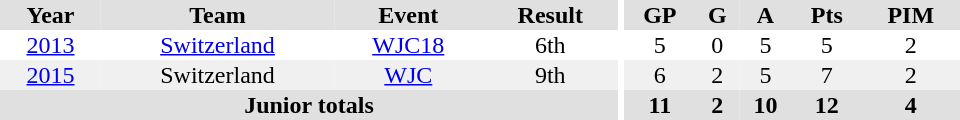<table border="0" cellpadding="1" cellspacing="0" ID="Table3" style="text-align:center; width:40em">
<tr ALIGN="center" bgcolor="#e0e0e0">
<th>Year</th>
<th>Team</th>
<th>Event</th>
<th>Result</th>
<th rowspan="99" bgcolor="#ffffff"></th>
<th>GP</th>
<th>G</th>
<th>A</th>
<th>Pts</th>
<th>PIM</th>
</tr>
<tr>
<td><a href='#'>2013</a></td>
<td><a href='#'>Switzerland</a></td>
<td><a href='#'>WJC18</a></td>
<td>6th</td>
<td>5</td>
<td>0</td>
<td>5</td>
<td>5</td>
<td>2</td>
</tr>
<tr bgcolor="#f0f0f0">
<td><a href='#'>2015</a></td>
<td>Switzerland</td>
<td><a href='#'>WJC</a></td>
<td>9th</td>
<td>6</td>
<td>2</td>
<td>5</td>
<td>7</td>
<td>2</td>
</tr>
<tr bgcolor="#e0e0e0">
<th colspan="4">Junior totals</th>
<th>11</th>
<th>2</th>
<th>10</th>
<th>12</th>
<th>4</th>
</tr>
</table>
